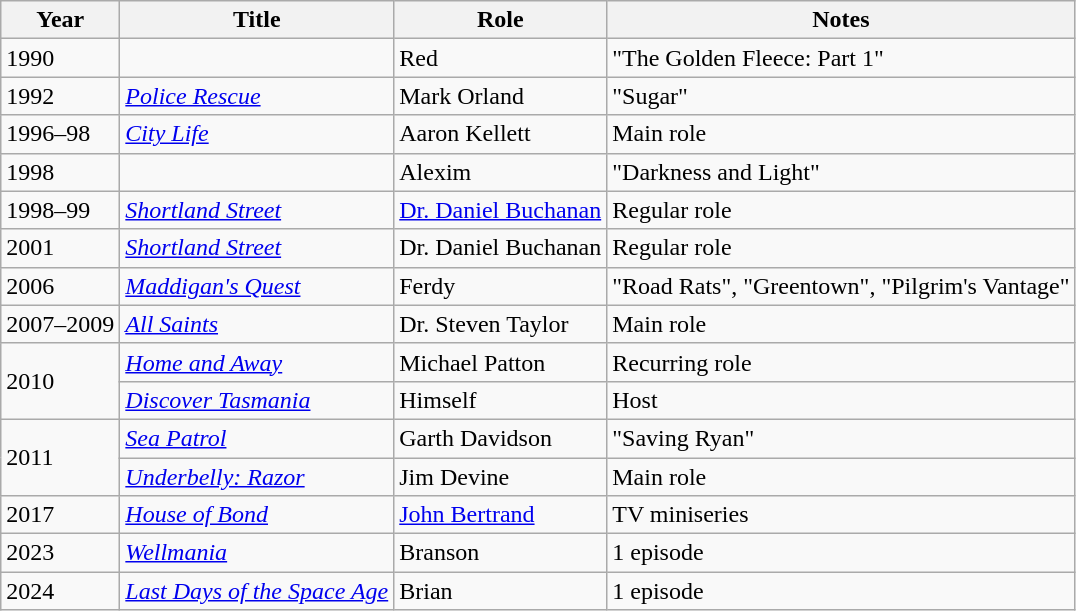<table class="wikitable sortable">
<tr>
<th>Year</th>
<th>Title</th>
<th>Role</th>
<th class="unsortable">Notes</th>
</tr>
<tr>
<td>1990</td>
<td><em></em></td>
<td>Red</td>
<td>"The Golden Fleece: Part 1"</td>
</tr>
<tr>
<td>1992</td>
<td><em><a href='#'>Police Rescue</a></em></td>
<td>Mark Orland</td>
<td>"Sugar"</td>
</tr>
<tr>
<td>1996–98</td>
<td><em><a href='#'>City Life</a></em></td>
<td>Aaron Kellett</td>
<td>Main role</td>
</tr>
<tr>
<td>1998</td>
<td><em></em></td>
<td>Alexim</td>
<td>"Darkness and Light"</td>
</tr>
<tr>
<td>1998–99</td>
<td><em><a href='#'>Shortland Street</a></em></td>
<td><a href='#'>Dr. Daniel Buchanan</a></td>
<td>Regular role</td>
</tr>
<tr>
<td>2001</td>
<td><em><a href='#'>Shortland Street</a></em></td>
<td>Dr. Daniel Buchanan</td>
<td>Regular role</td>
</tr>
<tr>
<td>2006</td>
<td><em><a href='#'>Maddigan's Quest</a></em></td>
<td>Ferdy</td>
<td>"Road Rats", "Greentown", "Pilgrim's Vantage"</td>
</tr>
<tr>
<td>2007–2009</td>
<td><em><a href='#'>All Saints</a></em></td>
<td>Dr. Steven Taylor</td>
<td>Main role</td>
</tr>
<tr>
<td rowspan="2">2010</td>
<td><em><a href='#'>Home and Away</a></em></td>
<td>Michael Patton</td>
<td>Recurring role</td>
</tr>
<tr>
<td><em><a href='#'>Discover Tasmania</a></em></td>
<td>Himself</td>
<td>Host</td>
</tr>
<tr>
<td rowspan="2">2011</td>
<td><em><a href='#'>Sea Patrol</a></em></td>
<td>Garth Davidson</td>
<td>"Saving Ryan"</td>
</tr>
<tr>
<td><em><a href='#'>Underbelly: Razor</a></em></td>
<td>Jim Devine</td>
<td>Main role</td>
</tr>
<tr>
<td>2017</td>
<td><em><a href='#'>House of Bond</a></em></td>
<td><a href='#'>John Bertrand</a></td>
<td>TV miniseries</td>
</tr>
<tr>
<td>2023</td>
<td><em><a href='#'>Wellmania</a></em></td>
<td>Branson</td>
<td>1 episode</td>
</tr>
<tr>
<td>2024</td>
<td><em><a href='#'>Last Days of the Space Age</a></em></td>
<td>Brian</td>
<td>1 episode</td>
</tr>
</table>
